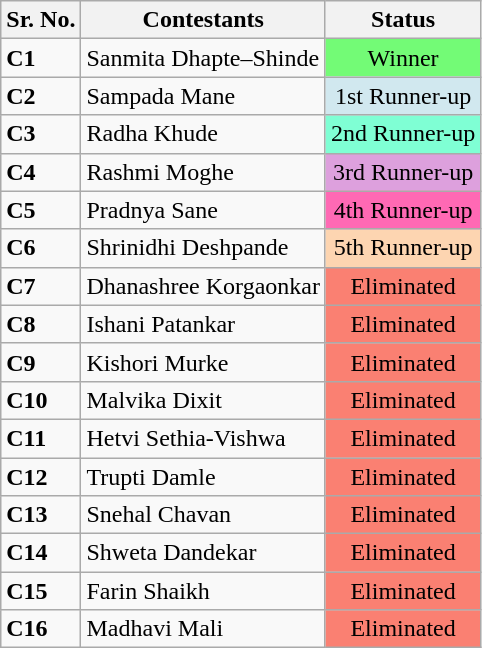<table class="wikitable">
<tr>
<th>Sr. No.</th>
<th>Contestants</th>
<th>Status</th>
</tr>
<tr>
<td><strong>C1</strong></td>
<td>Sanmita Dhapte–Shinde</td>
<td style="background:#73FB76; text-align:center;">Winner</td>
</tr>
<tr>
<td><strong>C2</strong></td>
<td>Sampada Mane</td>
<td style="background:#D1E8EF; text-align:center;">1st Runner-up</td>
</tr>
<tr>
<td><strong>C3</strong></td>
<td>Radha Khude</td>
<td style="background:#7FFFD4; text-align:center;">2nd Runner-up</td>
</tr>
<tr>
<td><strong>C4</strong></td>
<td>Rashmi Moghe</td>
<td style="background:#DDA0DD; text-align:center;">3rd Runner-up</td>
</tr>
<tr>
<td><strong>C5</strong></td>
<td>Pradnya Sane</td>
<td style="background:#FF69B4; text-align:center;">4th Runner-up</td>
</tr>
<tr>
<td><strong>C6</strong></td>
<td>Shrinidhi Deshpande</td>
<td style="background:#FDD5B1; text-align:center;">5th Runner-up</td>
</tr>
<tr>
<td><strong>C7</strong></td>
<td>Dhanashree Korgaonkar</td>
<td style="background:salmon; text-align:center;">Eliminated</td>
</tr>
<tr>
<td><strong>C8</strong></td>
<td>Ishani Patankar</td>
<td style="background:salmon; text-align:center;">Eliminated</td>
</tr>
<tr>
<td><strong>C9</strong></td>
<td>Kishori Murke</td>
<td style="background:salmon; text-align:center;">Eliminated</td>
</tr>
<tr>
<td><strong>C10</strong></td>
<td>Malvika Dixit</td>
<td style="background:salmon; text-align:center;">Eliminated</td>
</tr>
<tr>
<td><strong>C11</strong></td>
<td>Hetvi Sethia-Vishwa</td>
<td style="background:salmon; text-align:center;">Eliminated</td>
</tr>
<tr>
<td><strong>C12</strong></td>
<td>Trupti Damle</td>
<td style="background:salmon; text-align:center;">Eliminated</td>
</tr>
<tr>
<td><strong>C13</strong></td>
<td>Snehal Chavan</td>
<td style="background:salmon; text-align:center;">Eliminated</td>
</tr>
<tr>
<td><strong>C14</strong></td>
<td>Shweta Dandekar</td>
<td style="background:salmon; text-align:center;">Eliminated</td>
</tr>
<tr>
<td><strong>C15</strong></td>
<td>Farin Shaikh</td>
<td style="background:salmon; text-align:center;">Eliminated</td>
</tr>
<tr>
<td><strong>C16</strong></td>
<td>Madhavi Mali</td>
<td style="background:salmon; text-align:center;">Eliminated</td>
</tr>
</table>
